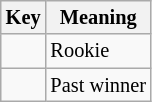<table class="wikitable" style="font-size: 85%;">
<tr>
<th>Key</th>
<th>Meaning</th>
</tr>
<tr>
<td align="center"><strong></strong></td>
<td>Rookie</td>
</tr>
<tr>
<td align="center"><strong></strong></td>
<td>Past winner</td>
</tr>
</table>
